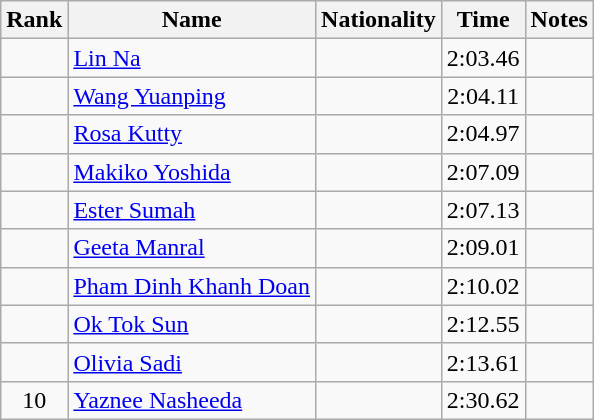<table class="wikitable sortable" style="text-align:center">
<tr>
<th>Rank</th>
<th>Name</th>
<th>Nationality</th>
<th>Time</th>
<th>Notes</th>
</tr>
<tr>
<td></td>
<td align=left><a href='#'>Lin Na</a></td>
<td align=left></td>
<td>2:03.46</td>
<td></td>
</tr>
<tr>
<td></td>
<td align=left><a href='#'>Wang Yuanping</a></td>
<td align=left></td>
<td>2:04.11</td>
<td></td>
</tr>
<tr>
<td></td>
<td align=left><a href='#'>Rosa Kutty</a></td>
<td align=left></td>
<td>2:04.97</td>
<td></td>
</tr>
<tr>
<td></td>
<td align=left><a href='#'>Makiko Yoshida</a></td>
<td align=left></td>
<td>2:07.09</td>
<td></td>
</tr>
<tr>
<td></td>
<td align=left><a href='#'>Ester Sumah</a></td>
<td align=left></td>
<td>2:07.13</td>
<td></td>
</tr>
<tr>
<td></td>
<td align=left><a href='#'>Geeta Manral</a></td>
<td align=left></td>
<td>2:09.01</td>
<td></td>
</tr>
<tr>
<td></td>
<td align=left><a href='#'>Pham Dinh Khanh Doan</a></td>
<td align=left></td>
<td>2:10.02</td>
<td></td>
</tr>
<tr>
<td></td>
<td align=left><a href='#'>Ok Tok Sun</a></td>
<td align=left></td>
<td>2:12.55</td>
<td></td>
</tr>
<tr>
<td></td>
<td align=left><a href='#'>Olivia Sadi</a></td>
<td align=left></td>
<td>2:13.61</td>
<td></td>
</tr>
<tr>
<td>10</td>
<td align=left><a href='#'>Yaznee Nasheeda</a></td>
<td align=left></td>
<td>2:30.62</td>
<td></td>
</tr>
</table>
